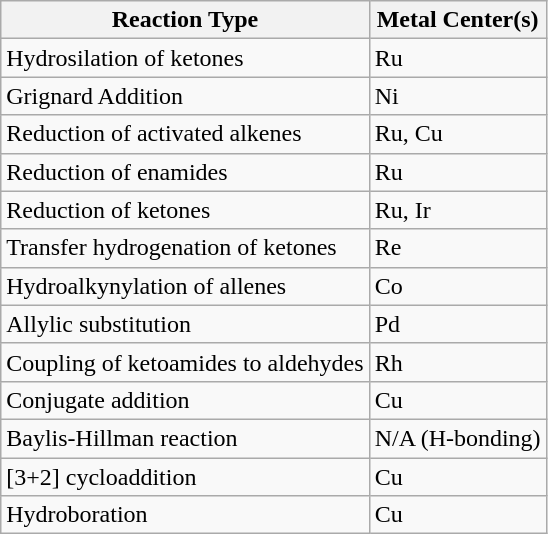<table class="wikitable">
<tr>
<th>Reaction Type</th>
<th>Metal Center(s)</th>
</tr>
<tr>
<td>Hydrosilation of ketones</td>
<td>Ru</td>
</tr>
<tr>
<td>Grignard Addition</td>
<td>Ni</td>
</tr>
<tr>
<td>Reduction of activated alkenes</td>
<td>Ru, Cu</td>
</tr>
<tr>
<td>Reduction of enamides</td>
<td>Ru</td>
</tr>
<tr>
<td>Reduction of ketones</td>
<td>Ru, Ir</td>
</tr>
<tr>
<td>Transfer hydrogenation of ketones</td>
<td>Re</td>
</tr>
<tr>
<td>Hydroalkynylation of allenes</td>
<td>Co</td>
</tr>
<tr>
<td>Allylic substitution</td>
<td>Pd</td>
</tr>
<tr>
<td>Coupling of ketoamides to aldehydes</td>
<td>Rh</td>
</tr>
<tr>
<td>Conjugate addition</td>
<td>Cu</td>
</tr>
<tr>
<td>Baylis-Hillman reaction</td>
<td>N/A (H-bonding)</td>
</tr>
<tr>
<td>[3+2] cycloaddition</td>
<td>Cu</td>
</tr>
<tr>
<td>Hydroboration</td>
<td>Cu</td>
</tr>
</table>
